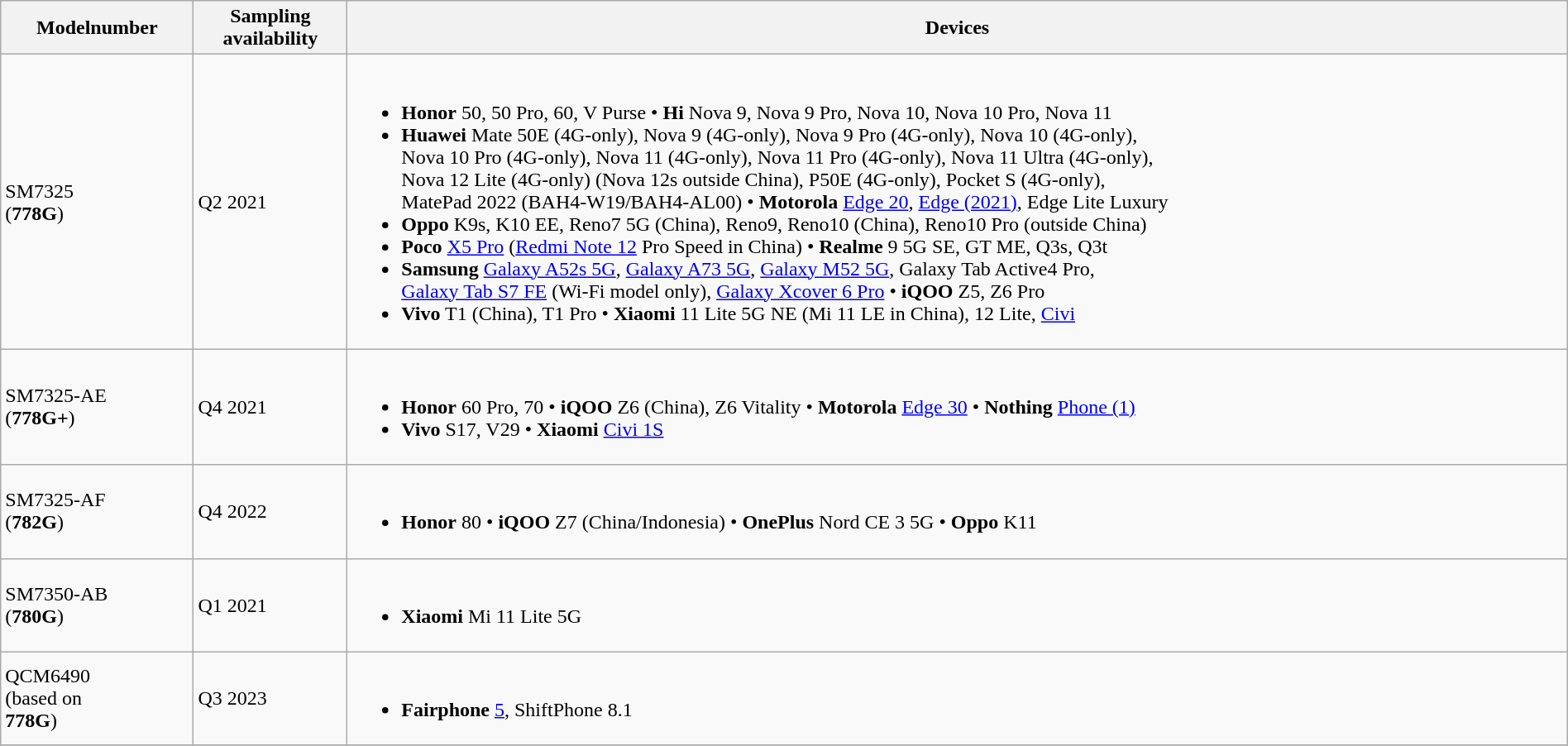<table class="wikitable" style="width:100%">
<tr>
<th>Modelnumber</th>
<th>Sampling<br>availability</th>
<th>Devices</th>
</tr>
<tr>
<td>SM7325 <br>(<strong>778G</strong>)</td>
<td>Q2 2021</td>
<td><br><ul><li><strong>Honor</strong> 50, 50 Pro, 60, V Purse • <strong>Hi</strong> Nova 9, Nova 9 Pro, Nova 10, Nova 10 Pro, Nova 11</li><li><strong>Huawei</strong> Mate 50E (4G-only), Nova 9 (4G-only), Nova 9 Pro (4G-only), Nova 10 (4G-only), <br>Nova 10 Pro (4G-only), Nova 11 (4G-only), Nova 11 Pro (4G-only), Nova 11 Ultra (4G-only), <br>Nova 12 Lite (4G-only) (Nova 12s outside China), P50E (4G-only), Pocket S (4G-only), <br>MatePad 2022 (BAH4-W19/BAH4-AL00) • <strong>Motorola</strong> <a href='#'>Edge 20</a>, <a href='#'>Edge (2021)</a>, Edge Lite Luxury</li><li><strong>Oppo</strong> K9s, K10 EE, Reno7 5G (China), Reno9, Reno10 (China), Reno10 Pro (outside China)</li><li><strong>Poco</strong> <a href='#'>X5 Pro</a> (<a href='#'>Redmi Note 12</a> Pro Speed in China) • <strong>Realme</strong> 9 5G SE, GT ME, Q3s, Q3t</li><li><strong>Samsung</strong> <a href='#'>Galaxy A52s 5G</a>, <a href='#'>Galaxy A73 5G</a>, <a href='#'>Galaxy M52 5G</a>, Galaxy Tab Active4 Pro, <br><a href='#'>Galaxy Tab S7 FE</a> (Wi-Fi model only), <a href='#'>Galaxy Xcover 6 Pro</a> • <strong>iQOO</strong> Z5, Z6 Pro</li><li><strong>Vivo</strong> T1 (China), T1 Pro • <strong>Xiaomi</strong> 11 Lite 5G NE (Mi 11 LE in China), 12 Lite, <a href='#'>Civi</a></li></ul></td>
</tr>
<tr>
<td>SM7325-AE <br>(<strong>778G+</strong>)</td>
<td>Q4 2021</td>
<td><br><ul><li><strong>Honor</strong> 60 Pro, 70 • <strong>iQOO</strong> Z6 (China), Z6 Vitality • <strong>Motorola</strong> <a href='#'>Edge 30</a> • <strong>Nothing</strong> <a href='#'>Phone (1)</a></li><li><strong>Vivo</strong> S17, V29 • <strong>Xiaomi</strong> <a href='#'>Civi 1S</a></li></ul></td>
</tr>
<tr>
<td>SM7325-AF <br>(<strong>782G</strong>)</td>
<td>Q4 2022</td>
<td><br><ul><li><strong>Honor</strong> 80 • <strong>iQOO</strong> Z7 (China/Indonesia) • <strong>OnePlus</strong> Nord CE 3 5G • <strong>Oppo</strong> K11</li></ul></td>
</tr>
<tr>
<td>SM7350-AB <br>(<strong>780G</strong>)</td>
<td>Q1 2021</td>
<td><br><ul><li><strong>Xiaomi</strong> Mi 11 Lite 5G</li></ul></td>
</tr>
<tr>
<td>QCM6490 <br>(based on <br><strong>778G</strong>)</td>
<td>Q3 2023</td>
<td><br><ul><li><strong>Fairphone</strong> <a href='#'>5</a>, ShiftPhone 8.1</li></ul></td>
</tr>
<tr>
</tr>
</table>
